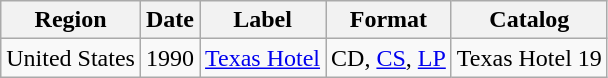<table class="wikitable">
<tr>
<th>Region</th>
<th>Date</th>
<th>Label</th>
<th>Format</th>
<th>Catalog</th>
</tr>
<tr>
<td>United States</td>
<td>1990</td>
<td><a href='#'>Texas Hotel</a></td>
<td>CD, <a href='#'>CS</a>, <a href='#'>LP</a></td>
<td>Texas Hotel 19</td>
</tr>
</table>
